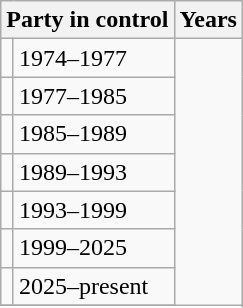<table class="wikitable">
<tr>
<th colspan="2">Party in control</th>
<th>Years</th>
</tr>
<tr>
<td></td>
<td>1974–1977</td>
</tr>
<tr>
<td></td>
<td>1977–1985</td>
</tr>
<tr>
<td></td>
<td>1985–1989</td>
</tr>
<tr>
<td></td>
<td>1989–1993</td>
</tr>
<tr>
<td></td>
<td>1993–1999</td>
</tr>
<tr>
<td></td>
<td>1999–2025</td>
</tr>
<tr>
<td></td>
<td>2025–present</td>
</tr>
<tr>
</tr>
</table>
